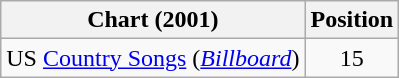<table class="wikitable sortable">
<tr>
<th scope="col">Chart (2001)</th>
<th scope="col">Position</th>
</tr>
<tr>
<td>US <a href='#'>Country Songs</a> (<em><a href='#'>Billboard</a></em>)</td>
<td align="center">15</td>
</tr>
</table>
